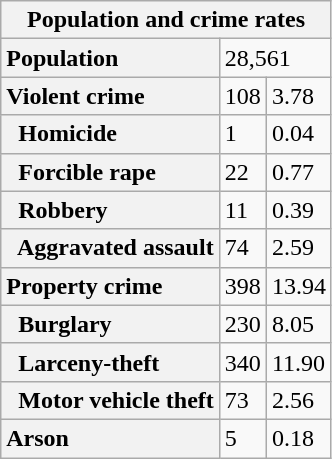<table class="wikitable collapsible collapsed">
<tr>
<th colspan="3">Population and crime rates</th>
</tr>
<tr>
<th scope="row" style="text-align: left;">Population</th>
<td colspan="2">28,561</td>
</tr>
<tr>
<th scope="row" style="text-align: left;">Violent crime</th>
<td>108</td>
<td>3.78</td>
</tr>
<tr>
<th scope="row" style="text-align: left;">  Homicide</th>
<td>1</td>
<td>0.04</td>
</tr>
<tr>
<th scope="row" style="text-align: left;">  Forcible rape</th>
<td>22</td>
<td>0.77</td>
</tr>
<tr>
<th scope="row" style="text-align: left;">  Robbery</th>
<td>11</td>
<td>0.39</td>
</tr>
<tr>
<th scope="row" style="text-align: left;">  Aggravated assault</th>
<td>74</td>
<td>2.59</td>
</tr>
<tr>
<th scope="row" style="text-align: left;">Property crime</th>
<td>398</td>
<td>13.94</td>
</tr>
<tr>
<th scope="row" style="text-align: left;">  Burglary</th>
<td>230</td>
<td>8.05</td>
</tr>
<tr>
<th scope="row" style="text-align: left;">  Larceny-theft</th>
<td>340</td>
<td>11.90</td>
</tr>
<tr>
<th scope="row" style="text-align: left;">  Motor vehicle theft</th>
<td>73</td>
<td>2.56</td>
</tr>
<tr>
<th scope="row" style="text-align: left;">Arson</th>
<td>5</td>
<td>0.18</td>
</tr>
</table>
